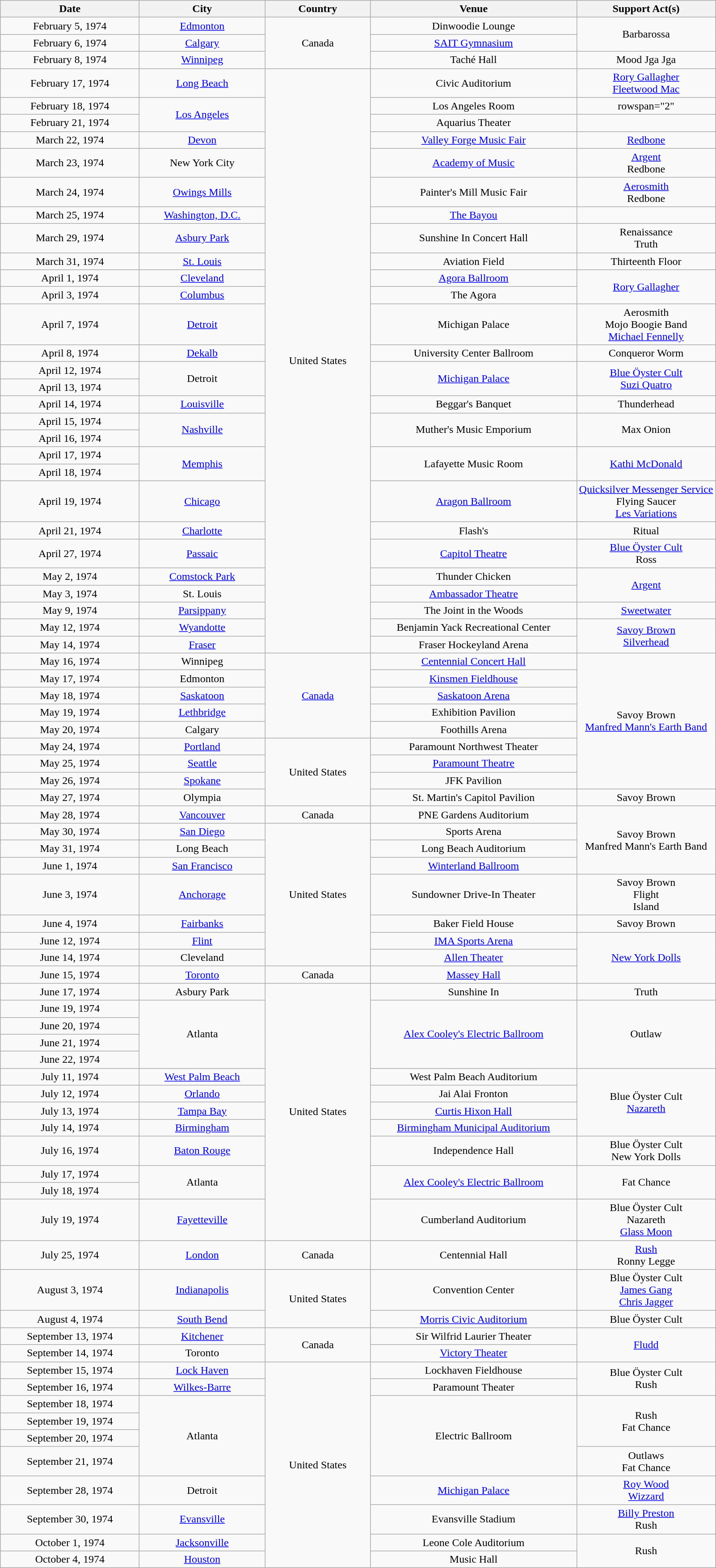<table class="wikitable" style="text-align:center;">
<tr>
<th width="200">Date</th>
<th width="180">City</th>
<th width="150">Country</th>
<th width="300">Venue</th>
<th width="200">Support Act(s)</th>
</tr>
<tr>
<td>February 5, 1974</td>
<td><a href='#'>Edmonton</a></td>
<td rowspan="3">Canada</td>
<td>Dinwoodie Lounge</td>
<td rowspan="2">Barbarossa</td>
</tr>
<tr>
<td>February 6, 1974</td>
<td><a href='#'>Calgary</a></td>
<td><a href='#'>SAIT Gymnasium</a></td>
</tr>
<tr>
<td>February 8, 1974</td>
<td><a href='#'>Winnipeg</a></td>
<td>Taché Hall</td>
<td>Mood Jga Jga</td>
</tr>
<tr>
<td>February 17, 1974</td>
<td><a href='#'>Long Beach</a></td>
<td rowspan="28">United States</td>
<td>Civic Auditorium</td>
<td><a href='#'>Rory Gallagher</a><br><a href='#'>Fleetwood Mac</a></td>
</tr>
<tr>
<td>February 18, 1974</td>
<td rowspan="2"><a href='#'>Los Angeles</a></td>
<td>Los Angeles Room</td>
<td>rowspan="2" </td>
</tr>
<tr>
<td>February 21, 1974</td>
<td>Aquarius Theater</td>
</tr>
<tr>
<td>March 22, 1974</td>
<td><a href='#'>Devon</a></td>
<td><a href='#'>Valley Forge Music Fair</a></td>
<td><a href='#'>Redbone</a></td>
</tr>
<tr>
<td>March 23, 1974</td>
<td>New York City</td>
<td><a href='#'>Academy of Music</a></td>
<td><a href='#'>Argent</a><br>Redbone</td>
</tr>
<tr>
<td>March 24, 1974</td>
<td><a href='#'>Owings Mills</a></td>
<td>Painter's Mill Music Fair</td>
<td><a href='#'>Aerosmith</a><br>Redbone</td>
</tr>
<tr>
<td>March 25, 1974</td>
<td><a href='#'>Washington, D.C.</a></td>
<td><a href='#'>The Bayou</a></td>
<td></td>
</tr>
<tr>
<td>March 29, 1974</td>
<td><a href='#'>Asbury Park</a></td>
<td>Sunshine In Concert Hall</td>
<td>Renaissance<br>Truth</td>
</tr>
<tr>
<td>March 31, 1974</td>
<td><a href='#'>St. Louis</a></td>
<td>Aviation Field</td>
<td>Thirteenth Floor</td>
</tr>
<tr>
<td>April 1, 1974</td>
<td><a href='#'>Cleveland</a></td>
<td><a href='#'>Agora Ballroom</a></td>
<td rowspan="2"><a href='#'>Rory Gallagher</a></td>
</tr>
<tr>
<td>April 3, 1974</td>
<td><a href='#'>Columbus</a></td>
<td>The Agora</td>
</tr>
<tr>
<td>April 7, 1974</td>
<td><a href='#'>Detroit</a></td>
<td>Michigan Palace</td>
<td>Aerosmith<br>Mojo Boogie Band<br><a href='#'>Michael Fennelly</a></td>
</tr>
<tr>
<td>April 8, 1974</td>
<td><a href='#'>Dekalb</a></td>
<td>University Center Ballroom</td>
<td>Conqueror Worm</td>
</tr>
<tr>
<td>April 12, 1974</td>
<td rowspan="2">Detroit</td>
<td rowspan="2"><a href='#'>Michigan Palace</a></td>
<td rowspan="2"><a href='#'>Blue Öyster Cult</a><br><a href='#'>Suzi Quatro</a></td>
</tr>
<tr>
<td>April 13, 1974</td>
</tr>
<tr>
<td>April 14, 1974</td>
<td><a href='#'>Louisville</a></td>
<td>Beggar's Banquet</td>
<td>Thunderhead</td>
</tr>
<tr>
<td>April 15, 1974</td>
<td rowspan="2"><a href='#'>Nashville</a></td>
<td rowspan="2">Muther's Music Emporium</td>
<td rowspan="2">Max Onion</td>
</tr>
<tr>
<td>April 16, 1974</td>
</tr>
<tr>
<td>April 17, 1974</td>
<td rowspan="2"><a href='#'>Memphis</a></td>
<td rowspan="2">Lafayette Music Room</td>
<td rowspan="2"><a href='#'>Kathi McDonald</a></td>
</tr>
<tr>
<td>April 18, 1974</td>
</tr>
<tr>
<td>April 19, 1974</td>
<td><a href='#'>Chicago</a></td>
<td><a href='#'>Aragon Ballroom</a></td>
<td><a href='#'>Quicksilver Messenger Service</a><br>Flying Saucer<br><a href='#'>Les Variations</a></td>
</tr>
<tr>
<td>April 21, 1974</td>
<td><a href='#'>Charlotte</a></td>
<td>Flash's</td>
<td>Ritual</td>
</tr>
<tr>
<td>April 27, 1974</td>
<td><a href='#'>Passaic</a></td>
<td><a href='#'>Capitol Theatre</a></td>
<td><a href='#'>Blue Öyster Cult</a><br>Ross</td>
</tr>
<tr>
<td>May 2, 1974</td>
<td><a href='#'>Comstock Park</a></td>
<td>Thunder Chicken</td>
<td rowspan="2"><a href='#'>Argent</a></td>
</tr>
<tr>
<td>May 3, 1974</td>
<td>St. Louis</td>
<td><a href='#'>Ambassador Theatre</a></td>
</tr>
<tr>
<td>May 9, 1974</td>
<td><a href='#'>Parsippany</a></td>
<td>The Joint in the Woods</td>
<td><a href='#'>Sweetwater</a></td>
</tr>
<tr>
<td>May 12, 1974</td>
<td><a href='#'>Wyandotte</a></td>
<td>Benjamin Yack Recreational Center</td>
<td rowspan="2"><a href='#'>Savoy Brown</a><br><a href='#'>Silverhead</a></td>
</tr>
<tr>
<td>May 14, 1974</td>
<td><a href='#'>Fraser</a></td>
<td>Fraser Hockeyland Arena</td>
</tr>
<tr>
<td>May 16, 1974</td>
<td>Winnipeg</td>
<td rowspan="5"><a href='#'>Canada</a></td>
<td><a href='#'>Centennial Concert Hall</a></td>
<td rowspan="8">Savoy Brown<br><a href='#'>Manfred Mann's Earth Band</a></td>
</tr>
<tr>
<td>May 17, 1974</td>
<td>Edmonton</td>
<td><a href='#'>Kinsmen Fieldhouse</a></td>
</tr>
<tr>
<td>May 18, 1974</td>
<td><a href='#'>Saskatoon</a></td>
<td><a href='#'>Saskatoon Arena</a></td>
</tr>
<tr>
<td>May 19, 1974</td>
<td><a href='#'>Lethbridge</a></td>
<td>Exhibition Pavilion</td>
</tr>
<tr>
<td>May 20, 1974</td>
<td>Calgary</td>
<td>Foothills Arena</td>
</tr>
<tr>
<td>May 24, 1974</td>
<td><a href='#'>Portland</a></td>
<td rowspan="4">United States</td>
<td>Paramount Northwest Theater</td>
</tr>
<tr>
<td>May 25, 1974</td>
<td><a href='#'>Seattle</a></td>
<td><a href='#'>Paramount Theatre</a></td>
</tr>
<tr>
<td>May 26, 1974</td>
<td><a href='#'>Spokane</a></td>
<td>JFK Pavilion</td>
</tr>
<tr>
<td>May 27, 1974</td>
<td>Olympia</td>
<td>St. Martin's Capitol Pavilion</td>
<td>Savoy Brown</td>
</tr>
<tr>
<td>May 28, 1974</td>
<td><a href='#'>Vancouver</a></td>
<td>Canada</td>
<td>PNE Gardens Auditorium</td>
<td rowspan="4">Savoy Brown<br>Manfred Mann's Earth Band</td>
</tr>
<tr>
<td>May 30, 1974</td>
<td><a href='#'>San Diego</a></td>
<td rowspan="7">United States</td>
<td>Sports Arena</td>
</tr>
<tr>
<td>May 31, 1974</td>
<td>Long Beach</td>
<td>Long Beach Auditorium</td>
</tr>
<tr>
<td>June 1, 1974</td>
<td><a href='#'>San Francisco</a></td>
<td><a href='#'>Winterland Ballroom</a></td>
</tr>
<tr>
<td>June 3, 1974</td>
<td><a href='#'>Anchorage</a></td>
<td>Sundowner Drive-In Theater</td>
<td>Savoy Brown<br>Flight<br>Island</td>
</tr>
<tr>
<td>June 4, 1974</td>
<td><a href='#'>Fairbanks</a></td>
<td>Baker Field House</td>
<td>Savoy Brown</td>
</tr>
<tr>
<td>June 12, 1974</td>
<td><a href='#'>Flint</a></td>
<td><a href='#'>IMA Sports Arena</a></td>
<td rowspan="3"><a href='#'>New York Dolls</a></td>
</tr>
<tr>
<td>June 14, 1974</td>
<td>Cleveland</td>
<td><a href='#'>Allen Theater</a></td>
</tr>
<tr>
<td>June 15, 1974</td>
<td><a href='#'>Toronto</a></td>
<td>Canada</td>
<td><a href='#'>Massey Hall</a></td>
</tr>
<tr>
<td>June 17, 1974</td>
<td>Asbury Park</td>
<td rowspan="13">United States</td>
<td>Sunshine In</td>
<td>Truth</td>
</tr>
<tr>
<td>June 19, 1974</td>
<td rowspan="4">Atlanta</td>
<td rowspan="4"><a href='#'>Alex Cooley's Electric Ballroom</a></td>
<td rowspan="4">Outlaw</td>
</tr>
<tr>
<td>June 20, 1974</td>
</tr>
<tr>
<td>June 21, 1974</td>
</tr>
<tr>
<td>June 22, 1974</td>
</tr>
<tr>
<td>July 11, 1974</td>
<td><a href='#'>West Palm Beach</a></td>
<td>West Palm Beach Auditorium</td>
<td rowspan="4">Blue Öyster Cult<br><a href='#'>Nazareth</a></td>
</tr>
<tr>
<td>July 12, 1974</td>
<td><a href='#'>Orlando</a></td>
<td>Jai Alai Fronton</td>
</tr>
<tr>
<td>July 13, 1974</td>
<td><a href='#'>Tampa Bay</a></td>
<td><a href='#'>Curtis Hixon Hall</a></td>
</tr>
<tr>
<td>July 14, 1974</td>
<td><a href='#'>Birmingham</a></td>
<td><a href='#'>Birmingham Municipal Auditorium</a></td>
</tr>
<tr>
<td>July 16, 1974</td>
<td><a href='#'>Baton Rouge</a></td>
<td>Independence Hall</td>
<td>Blue Öyster Cult<br>New York Dolls</td>
</tr>
<tr>
<td>July 17, 1974</td>
<td rowspan="2">Atlanta</td>
<td rowspan="2"><a href='#'>Alex Cooley's Electric Ballroom</a></td>
<td rowspan="2">Fat Chance</td>
</tr>
<tr>
<td>July 18, 1974</td>
</tr>
<tr>
<td>July 19, 1974</td>
<td><a href='#'>Fayetteville</a></td>
<td>Cumberland Auditorium</td>
<td>Blue Öyster Cult<br>Nazareth<br><a href='#'>Glass Moon</a></td>
</tr>
<tr>
<td>July 25, 1974</td>
<td><a href='#'>London</a></td>
<td>Canada</td>
<td>Centennial Hall</td>
<td><a href='#'>Rush</a><br>Ronny Legge</td>
</tr>
<tr>
<td>August 3, 1974</td>
<td><a href='#'>Indianapolis</a></td>
<td rowspan="2">United States</td>
<td>Convention Center</td>
<td>Blue Öyster Cult<br><a href='#'>James Gang</a><br><a href='#'>Chris Jagger</a></td>
</tr>
<tr>
<td>August 4, 1974</td>
<td><a href='#'>South Bend</a></td>
<td><a href='#'>Morris Civic Auditorium</a></td>
<td>Blue Öyster Cult</td>
</tr>
<tr>
<td>September 13, 1974</td>
<td><a href='#'>Kitchener</a></td>
<td rowspan="2">Canada</td>
<td>Sir Wilfrid Laurier Theater</td>
<td rowspan="2"><a href='#'>Fludd</a></td>
</tr>
<tr>
<td>September 14, 1974</td>
<td>Toronto</td>
<td><a href='#'>Victory Theater</a></td>
</tr>
<tr>
<td>September 15, 1974</td>
<td><a href='#'>Lock Haven</a></td>
<td rowspan="11">United States</td>
<td>Lockhaven Fieldhouse</td>
<td rowspan="2">Blue Öyster Cult<br>Rush</td>
</tr>
<tr>
<td>September 16, 1974</td>
<td><a href='#'>Wilkes-Barre</a></td>
<td>Paramount Theater</td>
</tr>
<tr>
<td>September 18, 1974</td>
<td rowspan="4">Atlanta</td>
<td rowspan="4">Electric Ballroom</td>
<td rowspan="3">Rush<br>Fat Chance</td>
</tr>
<tr>
<td>September 19, 1974</td>
</tr>
<tr>
<td>September 20, 1974</td>
</tr>
<tr>
<td>September 21, 1974</td>
<td>Outlaws<br>Fat Chance</td>
</tr>
<tr>
<td>September 28, 1974</td>
<td>Detroit</td>
<td><a href='#'>Michigan Palace</a></td>
<td><a href='#'>Roy Wood</a><br><a href='#'>Wizzard</a></td>
</tr>
<tr>
<td>September 30, 1974</td>
<td><a href='#'>Evansville</a></td>
<td>Evansville Stadium</td>
<td><a href='#'>Billy Preston</a><br>Rush</td>
</tr>
<tr>
<td>October 1, 1974</td>
<td><a href='#'>Jacksonville</a></td>
<td>Leone Cole Auditorium</td>
<td rowspan="2">Rush</td>
</tr>
<tr>
<td>October 4, 1974</td>
<td><a href='#'>Houston</a></td>
<td>Music Hall</td>
</tr>
</table>
